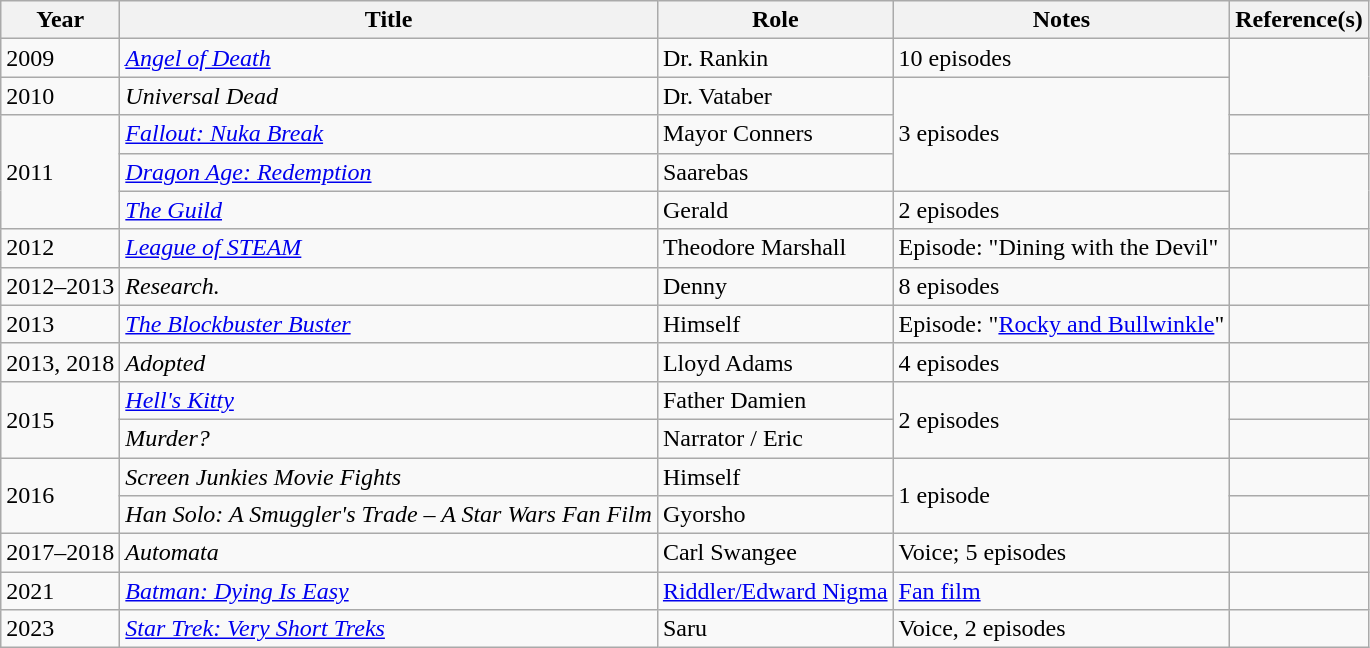<table class="wikitable">
<tr>
<th>Year</th>
<th>Title</th>
<th>Role</th>
<th class = "unsortable">Notes</th>
<th scope="col" class="unsortable">Reference(s)</th>
</tr>
<tr>
<td>2009</td>
<td><em><a href='#'>Angel of Death</a></em></td>
<td>Dr. Rankin</td>
<td>10 episodes</td>
<td rowspan="2"></td>
</tr>
<tr>
<td>2010</td>
<td><em>Universal Dead</em></td>
<td>Dr. Vataber</td>
<td rowspan="3">3 episodes</td>
</tr>
<tr>
<td rowspan="3">2011</td>
<td><em><a href='#'>Fallout: Nuka Break</a></em></td>
<td>Mayor Conners</td>
<td></td>
</tr>
<tr>
<td><em><a href='#'>Dragon Age: Redemption</a></em></td>
<td>Saarebas</td>
<td rowspan="2"></td>
</tr>
<tr>
<td><em><a href='#'>The Guild</a></em></td>
<td>Gerald</td>
<td>2 episodes</td>
</tr>
<tr>
<td>2012</td>
<td><em><a href='#'>League of STEAM</a></em></td>
<td>Theodore Marshall</td>
<td>Episode: "Dining with the Devil"</td>
<td></td>
</tr>
<tr>
<td>2012–2013</td>
<td><em>Research.</em></td>
<td>Denny</td>
<td>8 episodes</td>
<td></td>
</tr>
<tr>
<td>2013</td>
<td><em><a href='#'>The Blockbuster Buster</a></em></td>
<td>Himself</td>
<td>Episode: "<a href='#'>Rocky and Bullwinkle</a>"</td>
<td></td>
</tr>
<tr>
<td>2013, 2018</td>
<td><em>Adopted</em></td>
<td>Lloyd Adams</td>
<td>4 episodes</td>
<td></td>
</tr>
<tr>
<td rowspan="2">2015</td>
<td><em><a href='#'>Hell's Kitty</a></em></td>
<td>Father Damien</td>
<td rowspan="2">2 episodes</td>
<td></td>
</tr>
<tr>
<td><em>Murder?</em></td>
<td>Narrator / Eric</td>
<td></td>
</tr>
<tr>
<td rowspan="2">2016</td>
<td><em>Screen Junkies Movie Fights</em></td>
<td>Himself</td>
<td rowspan="2">1 episode</td>
<td></td>
</tr>
<tr>
<td><em>Han Solo: A Smuggler's Trade – A Star Wars Fan Film</em></td>
<td>Gyorsho</td>
<td></td>
</tr>
<tr>
<td>2017–2018</td>
<td><em>Automata</em></td>
<td>Carl Swangee</td>
<td>Voice; 5 episodes</td>
<td></td>
</tr>
<tr>
<td>2021</td>
<td><em><a href='#'>Batman: Dying Is Easy</a></em></td>
<td><a href='#'>Riddler/Edward Nigma</a></td>
<td><a href='#'>Fan film</a></td>
<td></td>
</tr>
<tr>
<td>2023</td>
<td><em><a href='#'>Star Trek: Very Short Treks</a></em></td>
<td>Saru</td>
<td>Voice, 2 episodes</td>
<td></td>
</tr>
</table>
